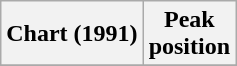<table class="wikitable">
<tr>
<th>Chart (1991)</th>
<th>Peak<br>position</th>
</tr>
<tr>
</tr>
</table>
